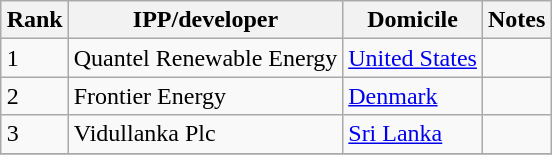<table class="wikitable sortable" style="margin: 0.5em auto">
<tr>
<th>Rank</th>
<th>IPP/developer</th>
<th>Domicile</th>
<th>Notes</th>
</tr>
<tr>
<td>1</td>
<td>Quantel Renewable Energy</td>
<td><a href='#'>United States</a></td>
<td></td>
</tr>
<tr>
<td>2</td>
<td>Frontier Energy</td>
<td><a href='#'>Denmark</a></td>
<td></td>
</tr>
<tr>
<td>3</td>
<td>Vidullanka Plc</td>
<td><a href='#'>Sri Lanka</a></td>
<td></td>
</tr>
<tr>
</tr>
</table>
